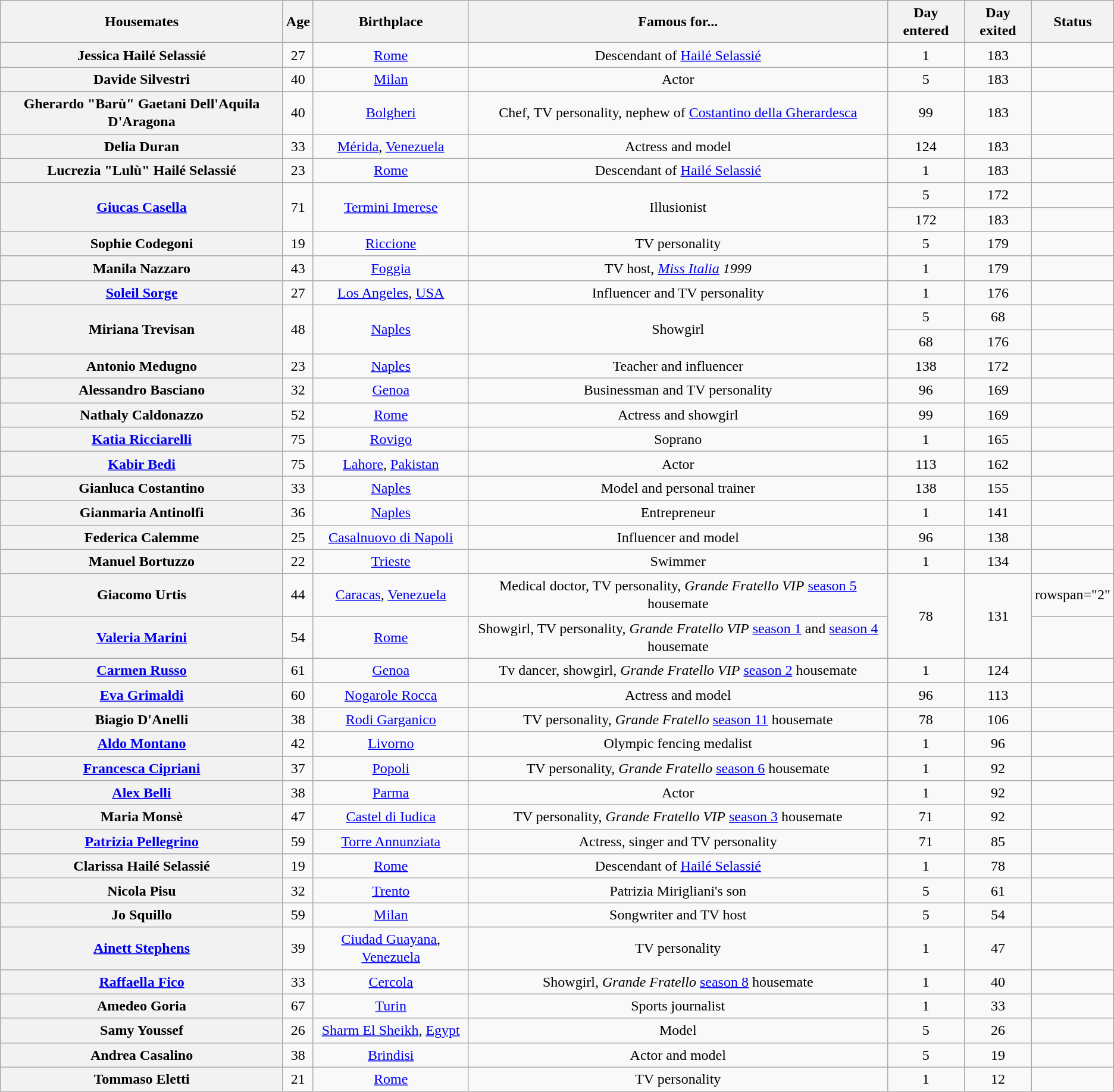<table class="wikitable sortable" style="text-align:center; line-height:20px; width:auto;">
<tr>
<th>Housemates</th>
<th>Age</th>
<th>Birthplace</th>
<th>Famous for...</th>
<th>Day entered</th>
<th>Day exited</th>
<th>Status</th>
</tr>
<tr>
<th>Jessica Hailé Selassié</th>
<td>27</td>
<td><a href='#'>Rome</a></td>
<td>Descendant of <a href='#'>Hailé Selassié</a></td>
<td>1</td>
<td>183</td>
<td></td>
</tr>
<tr>
<th>Davide Silvestri</th>
<td>40</td>
<td><a href='#'>Milan</a></td>
<td>Actor</td>
<td>5</td>
<td>183</td>
<td></td>
</tr>
<tr>
<th>Gherardo "Barù" Gaetani Dell'Aquila D'Aragona</th>
<td>40</td>
<td><a href='#'>Bolgheri</a></td>
<td>Chef, TV personality, nephew of <a href='#'>Costantino della Gherardesca</a></td>
<td>99</td>
<td>183</td>
<td></td>
</tr>
<tr>
<th>Delia Duran</th>
<td>33</td>
<td><a href='#'>Mérida</a>, <a href='#'>Venezuela</a></td>
<td>Actress and model</td>
<td>124</td>
<td>183</td>
<td></td>
</tr>
<tr>
<th>Lucrezia "Lulù" Hailé Selassié</th>
<td>23</td>
<td><a href='#'>Rome</a></td>
<td>Descendant of <a href='#'>Hailé Selassié</a></td>
<td>1</td>
<td>183</td>
<td></td>
</tr>
<tr>
<th rowspan="2"><a href='#'>Giucas Casella</a></th>
<td rowspan="2">71</td>
<td rowspan="2"><a href='#'>Termini Imerese</a></td>
<td rowspan="2">Illusionist</td>
<td>5</td>
<td>172</td>
<td></td>
</tr>
<tr>
<td>172</td>
<td>183</td>
<td></td>
</tr>
<tr>
<th>Sophie Codegoni</th>
<td>19</td>
<td><a href='#'>Riccione</a></td>
<td>TV personality</td>
<td>5</td>
<td>179</td>
<td></td>
</tr>
<tr>
<th>Manila Nazzaro</th>
<td>43</td>
<td><a href='#'>Foggia</a></td>
<td>TV host, <em><a href='#'>Miss Italia</a> 1999</em></td>
<td>1</td>
<td>179</td>
<td></td>
</tr>
<tr>
<th><a href='#'>Soleil Sorge</a></th>
<td>27</td>
<td><a href='#'>Los Angeles</a>, <a href='#'>USA</a></td>
<td>Influencer and TV personality</td>
<td>1</td>
<td>176</td>
<td></td>
</tr>
<tr>
<th rowspan="2">Miriana Trevisan</th>
<td rowspan="2">48</td>
<td rowspan="2"><a href='#'>Naples</a></td>
<td rowspan="2">Showgirl</td>
<td>5</td>
<td>68</td>
<td></td>
</tr>
<tr>
<td>68</td>
<td>176</td>
<td></td>
</tr>
<tr>
<th>Antonio Medugno</th>
<td>23</td>
<td><a href='#'>Naples</a></td>
<td>Teacher and influencer</td>
<td>138</td>
<td>172</td>
<td></td>
</tr>
<tr>
<th>Alessandro Basciano</th>
<td>32</td>
<td><a href='#'>Genoa</a></td>
<td>Businessman and TV personality</td>
<td>96</td>
<td>169</td>
<td></td>
</tr>
<tr>
<th>Nathaly Caldonazzo</th>
<td>52</td>
<td><a href='#'>Rome</a></td>
<td>Actress and showgirl</td>
<td>99</td>
<td>169</td>
<td></td>
</tr>
<tr>
<th><a href='#'>Katia Ricciarelli</a></th>
<td>75</td>
<td><a href='#'>Rovigo</a></td>
<td>Soprano</td>
<td>1</td>
<td>165</td>
<td></td>
</tr>
<tr>
<th><a href='#'>Kabir Bedi</a></th>
<td>75</td>
<td><a href='#'>Lahore</a>, <a href='#'>Pakistan</a></td>
<td>Actor</td>
<td>113</td>
<td>162</td>
<td></td>
</tr>
<tr>
<th>Gianluca Costantino</th>
<td>33</td>
<td><a href='#'>Naples</a></td>
<td>Model and personal trainer</td>
<td>138</td>
<td>155</td>
<td></td>
</tr>
<tr>
<th>Gianmaria Antinolfi</th>
<td>36</td>
<td><a href='#'>Naples</a></td>
<td>Entrepreneur</td>
<td>1</td>
<td>141</td>
<td></td>
</tr>
<tr>
<th>Federica Calemme</th>
<td>25</td>
<td><a href='#'>Casalnuovo di Napoli</a></td>
<td>Influencer and model</td>
<td>96</td>
<td>138</td>
<td></td>
</tr>
<tr>
<th>Manuel Bortuzzo</th>
<td>22</td>
<td><a href='#'>Trieste</a></td>
<td>Swimmer</td>
<td>1</td>
<td>134</td>
<td></td>
</tr>
<tr>
<th>Giacomo Urtis</th>
<td>44</td>
<td><a href='#'>Caracas</a>, <a href='#'>Venezuela</a></td>
<td>Medical doctor, TV personality, <em>Grande Fratello VIP</em> <a href='#'>season 5</a> housemate</td>
<td rowspan="2">78</td>
<td rowspan="2">131</td>
<td>rowspan="2" </td>
</tr>
<tr>
<th><a href='#'>Valeria Marini</a></th>
<td>54</td>
<td><a href='#'>Rome</a></td>
<td>Showgirl, TV personality, <em>Grande Fratello VIP</em> <a href='#'>season 1</a> and <a href='#'>season 4</a> housemate</td>
</tr>
<tr>
<th><a href='#'>Carmen Russo</a></th>
<td>61</td>
<td><a href='#'>Genoa</a></td>
<td>Tv dancer, showgirl, <em>Grande Fratello VIP</em> <a href='#'>season 2</a> housemate</td>
<td>1</td>
<td>124</td>
<td></td>
</tr>
<tr>
<th><a href='#'>Eva Grimaldi</a></th>
<td>60</td>
<td><a href='#'>Nogarole Rocca</a></td>
<td>Actress and model</td>
<td>96</td>
<td>113</td>
<td></td>
</tr>
<tr>
<th>Biagio D'Anelli</th>
<td>38</td>
<td><a href='#'>Rodi Garganico</a></td>
<td>TV personality, <em>Grande Fratello</em> <a href='#'>season 11</a> housemate</td>
<td>78</td>
<td>106</td>
<td></td>
</tr>
<tr>
<th><a href='#'>Aldo Montano</a></th>
<td>42</td>
<td><a href='#'>Livorno</a></td>
<td>Olympic fencing medalist</td>
<td>1</td>
<td>96</td>
<td></td>
</tr>
<tr>
<th><a href='#'>Francesca Cipriani</a></th>
<td>37</td>
<td><a href='#'>Popoli</a></td>
<td>TV personality, <em>Grande Fratello</em> <a href='#'>season 6</a> housemate</td>
<td>1</td>
<td>92</td>
<td></td>
</tr>
<tr>
<th><a href='#'>Alex Belli</a></th>
<td>38</td>
<td><a href='#'>Parma</a></td>
<td>Actor</td>
<td>1</td>
<td>92</td>
<td></td>
</tr>
<tr>
<th>Maria Monsè</th>
<td>47</td>
<td><a href='#'>Castel di Iudica</a></td>
<td>TV personality, <em>Grande Fratello VIP</em> <a href='#'>season 3</a> housemate</td>
<td>71</td>
<td>92</td>
<td></td>
</tr>
<tr>
<th><a href='#'>Patrizia Pellegrino</a></th>
<td>59</td>
<td><a href='#'>Torre Annunziata</a></td>
<td>Actress, singer and TV personality</td>
<td>71</td>
<td>85</td>
<td></td>
</tr>
<tr>
<th>Clarissa Hailé Selassié</th>
<td>19</td>
<td><a href='#'>Rome</a></td>
<td>Descendant of <a href='#'>Hailé Selassié</a></td>
<td>1</td>
<td>78</td>
<td></td>
</tr>
<tr>
<th>Nicola Pisu</th>
<td>32</td>
<td><a href='#'>Trento</a></td>
<td>Patrizia Mirigliani's son</td>
<td>5</td>
<td>61</td>
<td></td>
</tr>
<tr>
<th>Jo Squillo</th>
<td>59</td>
<td><a href='#'>Milan</a></td>
<td>Songwriter and TV host</td>
<td>5</td>
<td>54</td>
<td></td>
</tr>
<tr>
<th><a href='#'>Ainett Stephens</a></th>
<td>39</td>
<td><a href='#'>Ciudad Guayana</a>, <a href='#'>Venezuela</a></td>
<td>TV personality</td>
<td>1</td>
<td>47</td>
<td></td>
</tr>
<tr>
<th><a href='#'>Raffaella Fico</a></th>
<td>33</td>
<td><a href='#'>Cercola</a></td>
<td>Showgirl, <em>Grande Fratello</em> <a href='#'>season 8</a> housemate</td>
<td>1</td>
<td>40</td>
<td></td>
</tr>
<tr>
<th>Amedeo Goria</th>
<td>67</td>
<td><a href='#'>Turin</a></td>
<td>Sports journalist</td>
<td>1</td>
<td>33</td>
<td></td>
</tr>
<tr>
<th>Samy Youssef</th>
<td>26</td>
<td><a href='#'>Sharm El Sheikh</a>, <a href='#'>Egypt</a></td>
<td>Model</td>
<td>5</td>
<td>26</td>
<td></td>
</tr>
<tr>
<th>Andrea Casalino</th>
<td>38</td>
<td><a href='#'>Brindisi</a></td>
<td>Actor and model</td>
<td>5</td>
<td>19</td>
<td></td>
</tr>
<tr>
<th>Tommaso Eletti</th>
<td>21</td>
<td><a href='#'>Rome</a></td>
<td>TV personality</td>
<td>1</td>
<td>12</td>
<td></td>
</tr>
</table>
